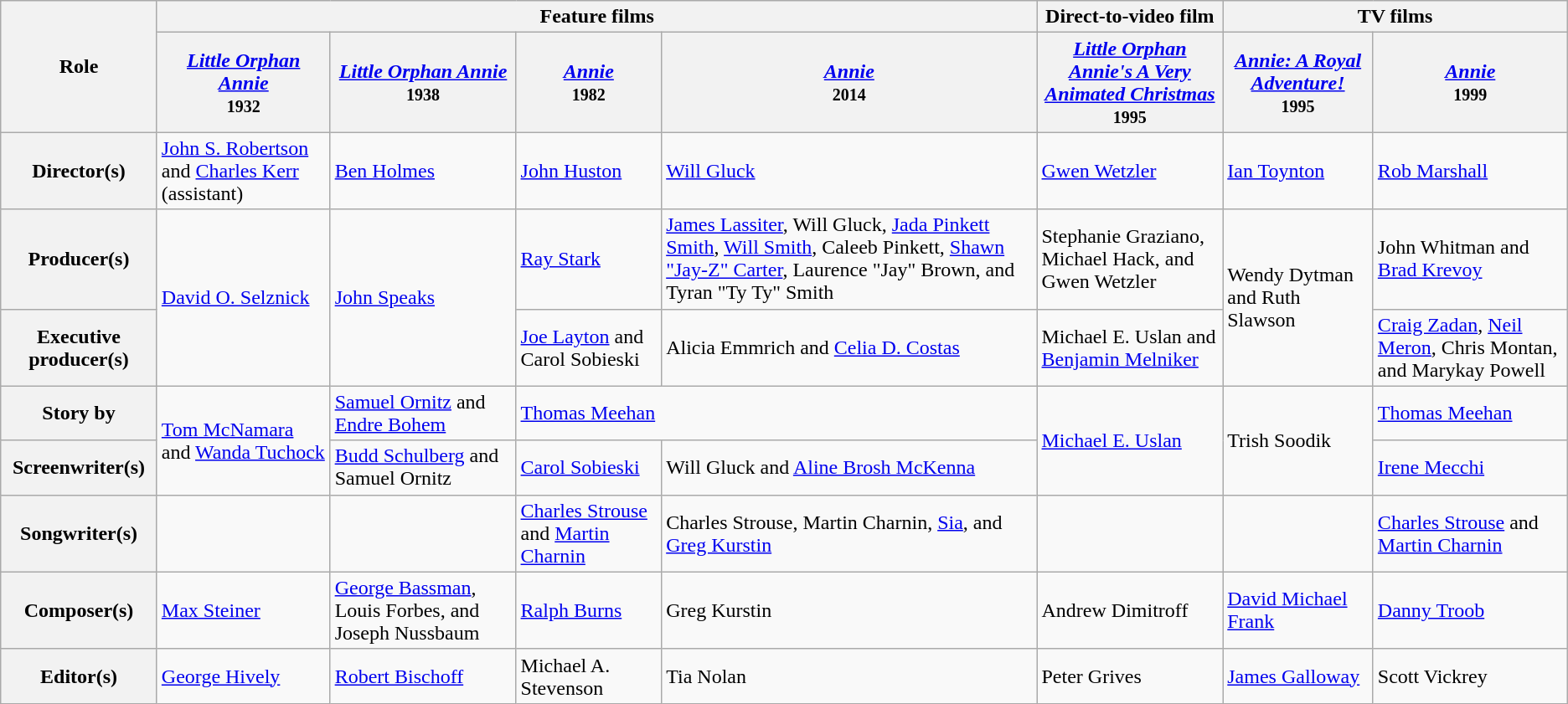<table class="wikitable">
<tr>
<th rowspan="2">Role</th>
<th colspan="4">Feature films</th>
<th>Direct-to-video film</th>
<th colspan="2">TV films</th>
</tr>
<tr>
<th><em><a href='#'>Little Orphan Annie</a></em><br><small>1932</small></th>
<th><em><a href='#'>Little Orphan Annie</a></em><br><small>1938</small></th>
<th><em><a href='#'>Annie</a></em><br><small>1982</small></th>
<th><em><a href='#'>Annie</a></em><br><small>2014</small></th>
<th><em><a href='#'>Little Orphan Annie's A Very Animated Christmas</a></em><br><small>1995</small></th>
<th><em><a href='#'>Annie: A Royal Adventure!</a></em><br><small>1995</small></th>
<th><em><a href='#'>Annie</a></em><br><small>1999</small></th>
</tr>
<tr>
<th>Director(s)</th>
<td><a href='#'>John S. Robertson</a> and <a href='#'>Charles Kerr</a> (assistant)</td>
<td><a href='#'>Ben Holmes</a></td>
<td><a href='#'>John Huston</a></td>
<td><a href='#'>Will Gluck</a></td>
<td><a href='#'>Gwen Wetzler</a></td>
<td><a href='#'>Ian Toynton</a></td>
<td><a href='#'>Rob Marshall</a></td>
</tr>
<tr>
<th>Producer(s)</th>
<td rowspan="2"><a href='#'>David O. Selznick</a></td>
<td rowspan="2"><a href='#'>John Speaks</a></td>
<td><a href='#'>Ray Stark</a></td>
<td><a href='#'>James Lassiter</a>, Will Gluck, <a href='#'>Jada Pinkett Smith</a>, <a href='#'>Will Smith</a>, Caleeb Pinkett, <a href='#'>Shawn "Jay-Z" Carter</a>, Laurence "Jay" Brown, and Tyran "Ty Ty" Smith</td>
<td>Stephanie Graziano, Michael Hack, and Gwen Wetzler</td>
<td rowspan="2">Wendy Dytman and Ruth Slawson</td>
<td>John Whitman and <a href='#'>Brad Krevoy</a></td>
</tr>
<tr>
<th>Executive producer(s)</th>
<td><a href='#'>Joe Layton</a> and Carol Sobieski</td>
<td>Alicia Emmrich and <a href='#'>Celia D. Costas</a></td>
<td>Michael E. Uslan and <a href='#'>Benjamin Melniker</a></td>
<td><a href='#'>Craig Zadan</a>, <a href='#'>Neil Meron</a>, Chris Montan, and Marykay Powell</td>
</tr>
<tr>
<th>Story by</th>
<td rowspan="2"><a href='#'>Tom McNamara</a> and <a href='#'>Wanda Tuchock</a></td>
<td><a href='#'>Samuel Ornitz</a> and <a href='#'>Endre Bohem</a></td>
<td colspan="2"><a href='#'>Thomas Meehan</a></td>
<td rowspan="2"><a href='#'>Michael E. Uslan</a></td>
<td rowspan="2">Trish Soodik</td>
<td><a href='#'>Thomas Meehan</a></td>
</tr>
<tr>
<th>Screenwriter(s)</th>
<td><a href='#'>Budd Schulberg</a> and Samuel Ornitz</td>
<td><a href='#'>Carol Sobieski</a></td>
<td>Will Gluck and <a href='#'>Aline Brosh McKenna</a></td>
<td><a href='#'>Irene Mecchi</a></td>
</tr>
<tr>
<th>Songwriter(s)</th>
<td></td>
<td></td>
<td><a href='#'>Charles Strouse</a> and <a href='#'>Martin Charnin</a></td>
<td>Charles Strouse, Martin Charnin, <a href='#'>Sia</a>, and <a href='#'>Greg Kurstin</a></td>
<td></td>
<td></td>
<td><a href='#'>Charles Strouse</a> and <a href='#'>Martin Charnin</a></td>
</tr>
<tr>
<th>Composer(s)</th>
<td><a href='#'>Max Steiner</a></td>
<td><a href='#'>George Bassman</a>, Louis Forbes, and Joseph Nussbaum</td>
<td><a href='#'>Ralph Burns</a></td>
<td>Greg Kurstin</td>
<td>Andrew Dimitroff</td>
<td><a href='#'>David Michael Frank</a></td>
<td><a href='#'>Danny Troob</a></td>
</tr>
<tr>
<th>Editor(s)</th>
<td><a href='#'>George Hively</a></td>
<td><a href='#'>Robert Bischoff</a></td>
<td>Michael A. Stevenson</td>
<td>Tia Nolan</td>
<td>Peter Grives</td>
<td><a href='#'>James Galloway</a></td>
<td>Scott Vickrey</td>
</tr>
</table>
